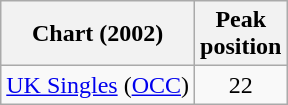<table class="wikitable">
<tr>
<th>Chart (2002)</th>
<th>Peak<br>position</th>
</tr>
<tr>
<td><a href='#'>UK Singles</a> (<a href='#'>OCC</a>)</td>
<td style="text-align:center;">22</td>
</tr>
</table>
